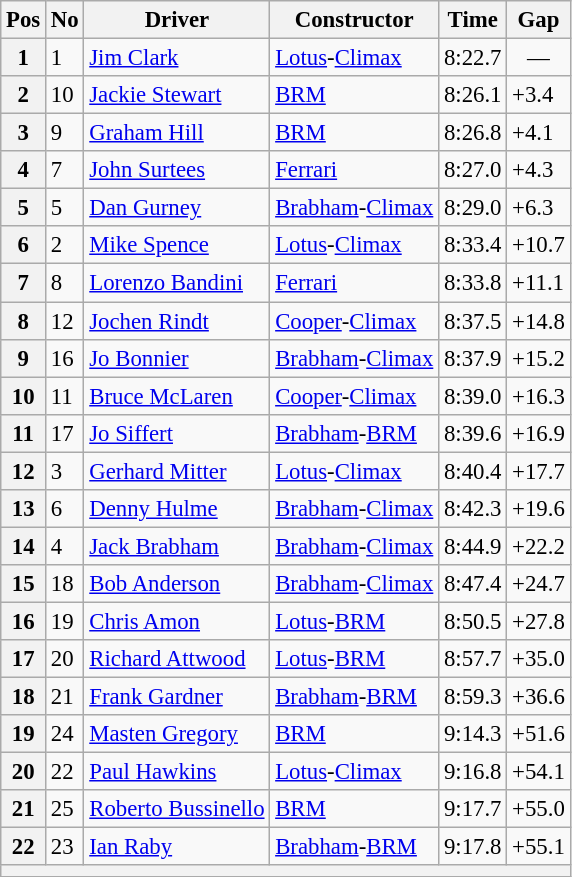<table class="wikitable sortable" style="font-size: 95%">
<tr>
<th>Pos</th>
<th>No</th>
<th>Driver</th>
<th>Constructor</th>
<th>Time</th>
<th>Gap</th>
</tr>
<tr>
<th>1</th>
<td>1</td>
<td> <a href='#'>Jim Clark</a></td>
<td><a href='#'>Lotus</a>-<a href='#'>Climax</a></td>
<td>8:22.7</td>
<td align="center">—</td>
</tr>
<tr>
<th>2</th>
<td>10</td>
<td> <a href='#'>Jackie Stewart</a></td>
<td><a href='#'>BRM</a></td>
<td>8:26.1</td>
<td>+3.4</td>
</tr>
<tr>
<th>3</th>
<td>9</td>
<td> <a href='#'>Graham Hill</a></td>
<td><a href='#'>BRM</a></td>
<td>8:26.8</td>
<td>+4.1</td>
</tr>
<tr>
<th>4</th>
<td>7</td>
<td> <a href='#'>John Surtees</a></td>
<td><a href='#'>Ferrari</a></td>
<td>8:27.0</td>
<td>+4.3</td>
</tr>
<tr>
<th>5</th>
<td>5</td>
<td> <a href='#'>Dan Gurney</a></td>
<td><a href='#'>Brabham</a>-<a href='#'>Climax</a></td>
<td>8:29.0</td>
<td>+6.3</td>
</tr>
<tr>
<th>6</th>
<td>2</td>
<td> <a href='#'>Mike Spence</a></td>
<td><a href='#'>Lotus</a>-<a href='#'>Climax</a></td>
<td>8:33.4</td>
<td>+10.7</td>
</tr>
<tr>
<th>7</th>
<td>8</td>
<td> <a href='#'>Lorenzo Bandini</a></td>
<td><a href='#'>Ferrari</a></td>
<td>8:33.8</td>
<td>+11.1</td>
</tr>
<tr>
<th>8</th>
<td>12</td>
<td> <a href='#'>Jochen Rindt</a></td>
<td><a href='#'>Cooper</a>-<a href='#'>Climax</a></td>
<td>8:37.5</td>
<td>+14.8</td>
</tr>
<tr>
<th>9</th>
<td>16</td>
<td> <a href='#'>Jo Bonnier</a></td>
<td><a href='#'>Brabham</a>-<a href='#'>Climax</a></td>
<td>8:37.9</td>
<td>+15.2</td>
</tr>
<tr>
<th>10</th>
<td>11</td>
<td> <a href='#'>Bruce McLaren</a></td>
<td><a href='#'>Cooper</a>-<a href='#'>Climax</a></td>
<td>8:39.0</td>
<td>+16.3</td>
</tr>
<tr>
<th>11</th>
<td>17</td>
<td> <a href='#'>Jo Siffert</a></td>
<td><a href='#'>Brabham</a>-<a href='#'>BRM</a></td>
<td>8:39.6</td>
<td>+16.9</td>
</tr>
<tr>
<th>12</th>
<td>3</td>
<td> <a href='#'>Gerhard Mitter</a></td>
<td><a href='#'>Lotus</a>-<a href='#'>Climax</a></td>
<td>8:40.4</td>
<td>+17.7</td>
</tr>
<tr>
<th>13</th>
<td>6</td>
<td> <a href='#'>Denny Hulme</a></td>
<td><a href='#'>Brabham</a>-<a href='#'>Climax</a></td>
<td>8:42.3</td>
<td>+19.6</td>
</tr>
<tr>
<th>14</th>
<td>4</td>
<td> <a href='#'>Jack Brabham</a></td>
<td><a href='#'>Brabham</a>-<a href='#'>Climax</a></td>
<td>8:44.9</td>
<td>+22.2</td>
</tr>
<tr>
<th>15</th>
<td>18</td>
<td> <a href='#'>Bob Anderson</a></td>
<td><a href='#'>Brabham</a>-<a href='#'>Climax</a></td>
<td>8:47.4</td>
<td>+24.7</td>
</tr>
<tr>
<th>16</th>
<td>19</td>
<td> <a href='#'>Chris Amon</a></td>
<td><a href='#'>Lotus</a>-<a href='#'>BRM</a></td>
<td>8:50.5</td>
<td>+27.8</td>
</tr>
<tr>
<th>17</th>
<td>20</td>
<td> <a href='#'>Richard Attwood</a></td>
<td><a href='#'>Lotus</a>-<a href='#'>BRM</a></td>
<td>8:57.7</td>
<td>+35.0</td>
</tr>
<tr>
<th>18</th>
<td>21</td>
<td> <a href='#'>Frank Gardner</a></td>
<td><a href='#'>Brabham</a>-<a href='#'>BRM</a></td>
<td>8:59.3</td>
<td>+36.6</td>
</tr>
<tr>
<th>19</th>
<td>24</td>
<td> <a href='#'>Masten Gregory</a></td>
<td><a href='#'>BRM</a></td>
<td>9:14.3</td>
<td>+51.6</td>
</tr>
<tr>
<th>20</th>
<td>22</td>
<td> <a href='#'>Paul Hawkins</a></td>
<td><a href='#'>Lotus</a>-<a href='#'>Climax</a></td>
<td>9:16.8</td>
<td>+54.1</td>
</tr>
<tr>
<th>21</th>
<td>25</td>
<td> <a href='#'>Roberto Bussinello</a></td>
<td><a href='#'>BRM</a></td>
<td>9:17.7</td>
<td>+55.0</td>
</tr>
<tr>
<th>22</th>
<td>23</td>
<td> <a href='#'>Ian Raby</a></td>
<td><a href='#'>Brabham</a>-<a href='#'>BRM</a></td>
<td>9:17.8</td>
<td>+55.1</td>
</tr>
<tr>
<th colspan="8"></th>
</tr>
</table>
